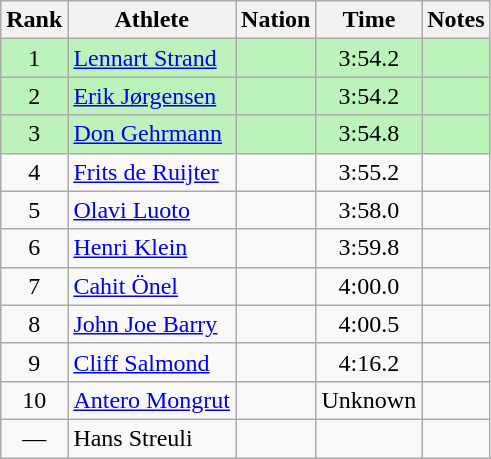<table class="wikitable sortable" style="text-align:center">
<tr>
<th>Rank</th>
<th>Athlete</th>
<th>Nation</th>
<th>Time</th>
<th>Notes</th>
</tr>
<tr bgcolor=bbf3bb>
<td>1</td>
<td align=left><a href='#'>Lennart Strand</a></td>
<td align=left></td>
<td>3:54.2</td>
<td></td>
</tr>
<tr bgcolor=bbf3bb>
<td>2</td>
<td align=left><a href='#'>Erik Jørgensen</a></td>
<td align=left></td>
<td>3:54.2</td>
<td></td>
</tr>
<tr bgcolor=bbf3bb>
<td>3</td>
<td align=left><a href='#'>Don Gehrmann</a></td>
<td align=left></td>
<td>3:54.8</td>
<td></td>
</tr>
<tr>
<td>4</td>
<td align=left><a href='#'>Frits de Ruijter</a></td>
<td align=left></td>
<td>3:55.2</td>
<td></td>
</tr>
<tr>
<td>5</td>
<td align=left><a href='#'>Olavi Luoto</a></td>
<td align=left></td>
<td>3:58.0</td>
<td></td>
</tr>
<tr>
<td>6</td>
<td align=left><a href='#'>Henri Klein</a></td>
<td align=left></td>
<td>3:59.8</td>
<td></td>
</tr>
<tr>
<td>7</td>
<td align=left><a href='#'>Cahit Önel</a></td>
<td align=left></td>
<td>4:00.0</td>
<td></td>
</tr>
<tr>
<td>8</td>
<td align=left><a href='#'>John Joe Barry</a></td>
<td align=left></td>
<td>4:00.5</td>
<td></td>
</tr>
<tr>
<td>9</td>
<td align=left><a href='#'>Cliff Salmond</a></td>
<td align=left></td>
<td>4:16.2</td>
<td></td>
</tr>
<tr>
<td>10</td>
<td align=left><a href='#'>Antero Mongrut</a></td>
<td align=left></td>
<td data-sort-value=5:00.0>Unknown</td>
<td></td>
</tr>
<tr>
<td data-sort-value=11>—</td>
<td align=left>Hans Streuli</td>
<td align=left></td>
<td data-sort-value=9:99.9></td>
<td></td>
</tr>
</table>
